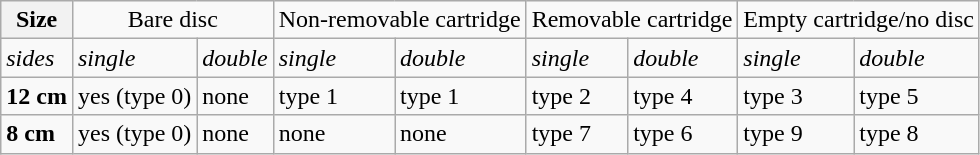<table class="wikitable">
<tr>
<th>Size</th>
<td colspan=2 style="text-align: center">Bare disc</td>
<td colspan=2 style="text-align: center">Non-removable cartridge</td>
<td colspan=2 style="text-align: center">Removable cartridge</td>
<td colspan=2 style="text-align: center">Empty cartridge/no disc</td>
</tr>
<tr>
<td><em>sides</em></td>
<td><em>single</em></td>
<td><em>double</em></td>
<td><em>single</em></td>
<td><em>double</em></td>
<td><em>single</em></td>
<td><em>double</em></td>
<td><em>single</em></td>
<td><em>double </em></td>
</tr>
<tr>
<td><strong>12 cm</strong></td>
<td>yes (type 0)</td>
<td>none</td>
<td>type 1</td>
<td>type 1</td>
<td>type 2</td>
<td>type 4</td>
<td>type 3</td>
<td>type 5</td>
</tr>
<tr>
<td><strong>8 cm</strong></td>
<td>yes (type 0)</td>
<td>none</td>
<td>none</td>
<td>none</td>
<td>type 7</td>
<td>type 6</td>
<td>type 9</td>
<td>type 8</td>
</tr>
</table>
